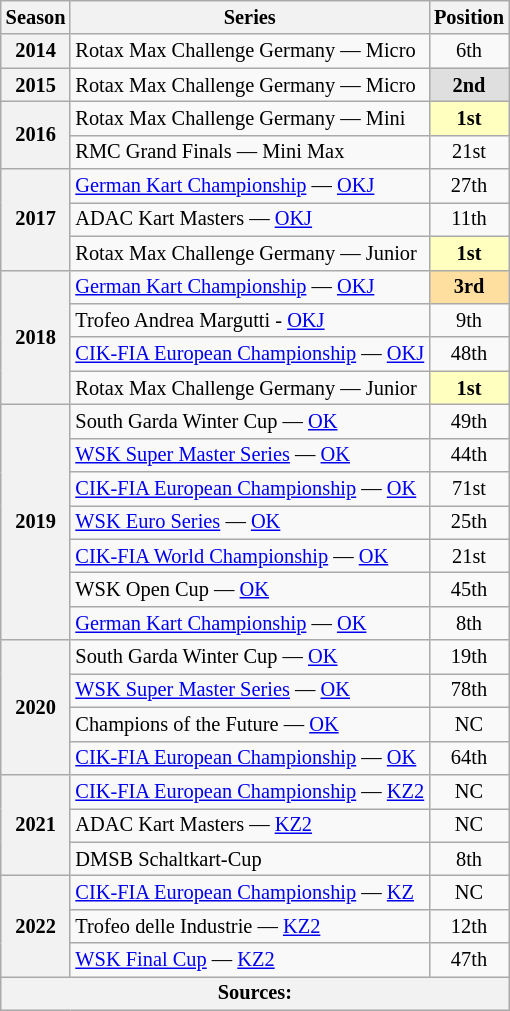<table class="wikitable" style="font-size: 85%; text-align:center">
<tr>
<th>Season</th>
<th>Series</th>
<th>Position</th>
</tr>
<tr>
<th>2014</th>
<td align="left">Rotax Max Challenge Germany — Micro</td>
<td>6th</td>
</tr>
<tr>
<th>2015</th>
<td align="left">Rotax Max Challenge Germany — Micro</td>
<td style="background:#dfdfdf;"><strong>2nd</strong></td>
</tr>
<tr>
<th rowspan="2">2016</th>
<td align="left">Rotax Max Challenge Germany — Mini</td>
<td style="background:#ffffbf;"><strong>1st</strong></td>
</tr>
<tr>
<td align="left">RMC Grand Finals — Mini Max</td>
<td>21st</td>
</tr>
<tr>
<th rowspan="3">2017</th>
<td align="left"><a href='#'>German Kart Championship</a> — <a href='#'>OKJ</a></td>
<td>27th</td>
</tr>
<tr>
<td align="left">ADAC Kart Masters — <a href='#'>OKJ</a></td>
<td>11th</td>
</tr>
<tr>
<td align="left">Rotax Max Challenge Germany — Junior</td>
<td style="background:#ffffbf;"><strong>1st</strong></td>
</tr>
<tr>
<th rowspan="4">2018</th>
<td align="left"><a href='#'>German Kart Championship</a> — <a href='#'>OKJ</a></td>
<td style="background:#ffdf9f;"><strong>3rd</strong></td>
</tr>
<tr>
<td align="left">Trofeo Andrea Margutti - <a href='#'>OKJ</a></td>
<td>9th</td>
</tr>
<tr>
<td align="left"><a href='#'>CIK-FIA European Championship</a> — <a href='#'>OKJ</a></td>
<td>48th</td>
</tr>
<tr>
<td align="left">Rotax Max Challenge Germany — Junior</td>
<td style="background:#ffffbf;"><strong>1st</strong></td>
</tr>
<tr>
<th rowspan="7">2019</th>
<td align="left">South Garda Winter Cup — <a href='#'>OK</a></td>
<td>49th</td>
</tr>
<tr>
<td align="left"><a href='#'>WSK Super Master Series</a> — <a href='#'>OK</a></td>
<td>44th</td>
</tr>
<tr>
<td align="left"><a href='#'>CIK-FIA European Championship</a> — <a href='#'>OK</a></td>
<td>71st</td>
</tr>
<tr>
<td align="left"><a href='#'>WSK Euro Series</a> — <a href='#'>OK</a></td>
<td>25th</td>
</tr>
<tr>
<td align="left"><a href='#'>CIK-FIA World Championship</a> — <a href='#'>OK</a></td>
<td>21st</td>
</tr>
<tr>
<td align="left">WSK Open Cup — <a href='#'>OK</a></td>
<td>45th</td>
</tr>
<tr>
<td align="left"><a href='#'>German Kart Championship</a> — <a href='#'>OK</a></td>
<td>8th</td>
</tr>
<tr>
<th rowspan="4">2020</th>
<td align="left">South Garda Winter Cup — <a href='#'>OK</a></td>
<td>19th</td>
</tr>
<tr>
<td align="left"><a href='#'>WSK Super Master Series</a> — <a href='#'>OK</a></td>
<td>78th</td>
</tr>
<tr>
<td align="left">Champions of the Future — <a href='#'>OK</a></td>
<td>NC</td>
</tr>
<tr>
<td align="left"><a href='#'>CIK-FIA European Championship</a> — <a href='#'>OK</a></td>
<td>64th</td>
</tr>
<tr>
<th rowspan="3">2021</th>
<td align="left"><a href='#'>CIK-FIA European Championship</a> — <a href='#'>KZ2</a></td>
<td>NC</td>
</tr>
<tr>
<td align="left">ADAC Kart Masters — <a href='#'>KZ2</a></td>
<td>NC</td>
</tr>
<tr>
<td align="left">DMSB Schaltkart-Cup</td>
<td>8th</td>
</tr>
<tr>
<th rowspan="3">2022</th>
<td align="left"><a href='#'>CIK-FIA European Championship</a> — <a href='#'>KZ</a></td>
<td>NC</td>
</tr>
<tr>
<td align="left">Trofeo delle Industrie — <a href='#'>KZ2</a></td>
<td>12th</td>
</tr>
<tr>
<td align="left"><a href='#'>WSK Final Cup</a> — <a href='#'>KZ2</a></td>
<td>47th</td>
</tr>
<tr>
<th colspan="3">Sources:</th>
</tr>
</table>
